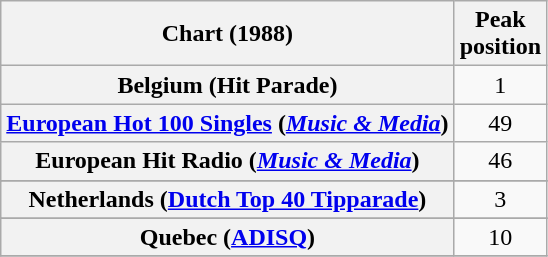<table class="wikitable sortable plainrowheaders" style="text-align:center">
<tr>
<th scope="col">Chart (1988)</th>
<th scope="col">Peak<br>position</th>
</tr>
<tr>
<th scope="row">Belgium (Hit Parade)</th>
<td>1</td>
</tr>
<tr>
<th scope="row"><a href='#'>European Hot 100 Singles</a> (<em><a href='#'>Music & Media</a></em>)</th>
<td>49</td>
</tr>
<tr>
<th scope="row">European Hit Radio (<em><a href='#'>Music & Media</a></em>)</th>
<td>46</td>
</tr>
<tr>
</tr>
<tr>
<th scope="row">Netherlands (<a href='#'>Dutch Top 40 Tipparade</a>)</th>
<td>3</td>
</tr>
<tr>
</tr>
<tr>
<th scope="row">Quebec (<a href='#'>ADISQ</a>)</th>
<td>10</td>
</tr>
<tr>
</tr>
</table>
